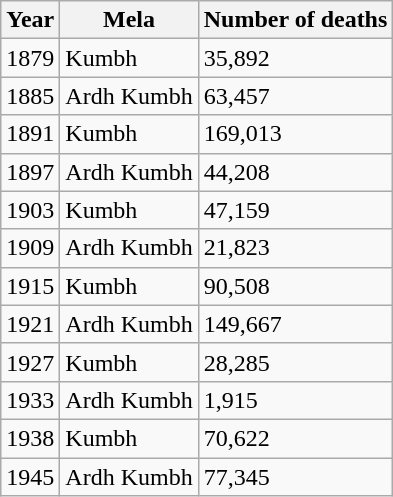<table class="wikitable sortable floatright">
<tr>
<th>Year</th>
<th>Mela</th>
<th>Number of deaths</th>
</tr>
<tr>
<td>1879</td>
<td>Kumbh</td>
<td>35,892</td>
</tr>
<tr>
<td>1885</td>
<td>Ardh Kumbh</td>
<td>63,457</td>
</tr>
<tr>
<td>1891</td>
<td>Kumbh</td>
<td>169,013</td>
</tr>
<tr>
<td>1897</td>
<td>Ardh Kumbh</td>
<td>44,208</td>
</tr>
<tr>
<td>1903</td>
<td>Kumbh</td>
<td>47,159</td>
</tr>
<tr>
<td>1909</td>
<td>Ardh Kumbh</td>
<td>21,823</td>
</tr>
<tr>
<td>1915</td>
<td>Kumbh</td>
<td>90,508</td>
</tr>
<tr>
<td>1921</td>
<td>Ardh Kumbh</td>
<td>149,667</td>
</tr>
<tr>
<td>1927</td>
<td>Kumbh</td>
<td>28,285</td>
</tr>
<tr>
<td>1933</td>
<td>Ardh Kumbh</td>
<td>1,915</td>
</tr>
<tr>
<td>1938</td>
<td>Kumbh</td>
<td>70,622</td>
</tr>
<tr>
<td>1945</td>
<td>Ardh Kumbh</td>
<td>77,345</td>
</tr>
</table>
